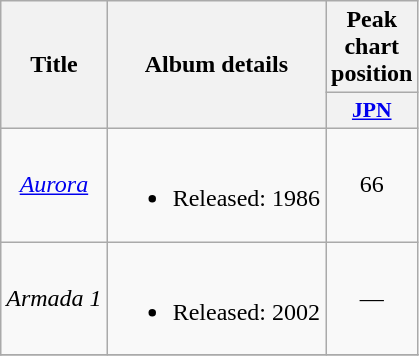<table class="wikitable plainrowheaders" style="text-align:center;">
<tr>
<th rowspan="2">Title</th>
<th rowspan="2">Album details</th>
<th>Peak chart position</th>
</tr>
<tr>
<th style="width:2.5em;font-size:90%"><a href='#'>JPN</a><br></th>
</tr>
<tr>
<td><em><a href='#'>Aurora</a></em></td>
<td><br><ul><li>Released: 1986</li></ul></td>
<td>66</td>
</tr>
<tr>
<td><em>Armada 1</em></td>
<td><br><ul><li>Released: 2002</li></ul></td>
<td>—</td>
</tr>
<tr>
</tr>
</table>
